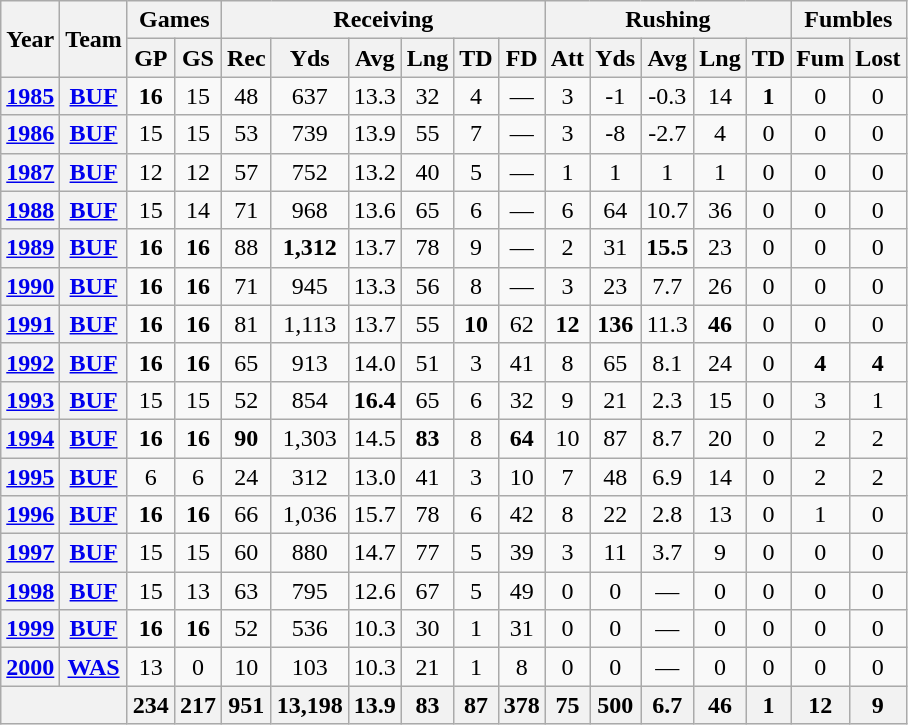<table class=wikitable style="text-align:center;">
<tr>
<th rowspan="2">Year</th>
<th rowspan="2">Team</th>
<th colspan="2">Games</th>
<th colspan="6">Receiving</th>
<th colspan="5">Rushing</th>
<th colspan="2">Fumbles</th>
</tr>
<tr>
<th>GP</th>
<th>GS</th>
<th>Rec</th>
<th>Yds</th>
<th>Avg</th>
<th>Lng</th>
<th>TD</th>
<th>FD</th>
<th>Att</th>
<th>Yds</th>
<th>Avg</th>
<th>Lng</th>
<th>TD</th>
<th>Fum</th>
<th>Lost</th>
</tr>
<tr>
<th><a href='#'>1985</a></th>
<th><a href='#'>BUF</a></th>
<td><strong>16</strong></td>
<td>15</td>
<td>48</td>
<td>637</td>
<td>13.3</td>
<td>32</td>
<td>4</td>
<td>—</td>
<td>3</td>
<td>-1</td>
<td>-0.3</td>
<td>14</td>
<td><strong>1</strong></td>
<td>0</td>
<td>0</td>
</tr>
<tr>
<th><a href='#'>1986</a></th>
<th><a href='#'>BUF</a></th>
<td>15</td>
<td>15</td>
<td>53</td>
<td>739</td>
<td>13.9</td>
<td>55</td>
<td>7</td>
<td>—</td>
<td>3</td>
<td>-8</td>
<td>-2.7</td>
<td>4</td>
<td>0</td>
<td>0</td>
<td>0</td>
</tr>
<tr>
<th><a href='#'>1987</a></th>
<th><a href='#'>BUF</a></th>
<td>12</td>
<td>12</td>
<td>57</td>
<td>752</td>
<td>13.2</td>
<td>40</td>
<td>5</td>
<td>—</td>
<td>1</td>
<td>1</td>
<td>1</td>
<td>1</td>
<td>0</td>
<td>0</td>
<td>0</td>
</tr>
<tr>
<th><a href='#'>1988</a></th>
<th><a href='#'>BUF</a></th>
<td>15</td>
<td>14</td>
<td>71</td>
<td>968</td>
<td>13.6</td>
<td>65</td>
<td>6</td>
<td>—</td>
<td>6</td>
<td>64</td>
<td>10.7</td>
<td>36</td>
<td>0</td>
<td>0</td>
<td>0</td>
</tr>
<tr>
<th><a href='#'>1989</a></th>
<th><a href='#'>BUF</a></th>
<td><strong>16</strong></td>
<td><strong>16</strong></td>
<td>88</td>
<td><strong>1,312</strong></td>
<td>13.7</td>
<td>78</td>
<td>9</td>
<td>—</td>
<td>2</td>
<td>31</td>
<td><strong>15.5</strong></td>
<td>23</td>
<td>0</td>
<td>0</td>
<td>0</td>
</tr>
<tr>
<th><a href='#'>1990</a></th>
<th><a href='#'>BUF</a></th>
<td><strong>16</strong></td>
<td><strong>16</strong></td>
<td>71</td>
<td>945</td>
<td>13.3</td>
<td>56</td>
<td>8</td>
<td>—</td>
<td>3</td>
<td>23</td>
<td>7.7</td>
<td>26</td>
<td>0</td>
<td>0</td>
<td>0</td>
</tr>
<tr>
<th><a href='#'>1991</a></th>
<th><a href='#'>BUF</a></th>
<td><strong>16</strong></td>
<td><strong>16</strong></td>
<td>81</td>
<td>1,113</td>
<td>13.7</td>
<td>55</td>
<td><strong>10</strong></td>
<td>62</td>
<td><strong>12</strong></td>
<td><strong>136</strong></td>
<td>11.3</td>
<td><strong>46</strong></td>
<td>0</td>
<td>0</td>
<td>0</td>
</tr>
<tr>
<th><a href='#'>1992</a></th>
<th><a href='#'>BUF</a></th>
<td><strong>16</strong></td>
<td><strong>16</strong></td>
<td>65</td>
<td>913</td>
<td>14.0</td>
<td>51</td>
<td>3</td>
<td>41</td>
<td>8</td>
<td>65</td>
<td>8.1</td>
<td>24</td>
<td>0</td>
<td><strong>4</strong></td>
<td><strong>4</strong></td>
</tr>
<tr>
<th><a href='#'>1993</a></th>
<th><a href='#'>BUF</a></th>
<td>15</td>
<td>15</td>
<td>52</td>
<td>854</td>
<td><strong>16.4</strong></td>
<td>65</td>
<td>6</td>
<td>32</td>
<td>9</td>
<td>21</td>
<td>2.3</td>
<td>15</td>
<td>0</td>
<td>3</td>
<td>1</td>
</tr>
<tr>
<th><a href='#'>1994</a></th>
<th><a href='#'>BUF</a></th>
<td><strong>16</strong></td>
<td><strong>16</strong></td>
<td><strong>90</strong></td>
<td>1,303</td>
<td>14.5</td>
<td><strong>83</strong></td>
<td>8</td>
<td><strong>64</strong></td>
<td>10</td>
<td>87</td>
<td>8.7</td>
<td>20</td>
<td>0</td>
<td>2</td>
<td>2</td>
</tr>
<tr>
<th><a href='#'>1995</a></th>
<th><a href='#'>BUF</a></th>
<td>6</td>
<td>6</td>
<td>24</td>
<td>312</td>
<td>13.0</td>
<td>41</td>
<td>3</td>
<td>10</td>
<td>7</td>
<td>48</td>
<td>6.9</td>
<td>14</td>
<td>0</td>
<td>2</td>
<td>2</td>
</tr>
<tr>
<th><a href='#'>1996</a></th>
<th><a href='#'>BUF</a></th>
<td><strong>16</strong></td>
<td><strong>16</strong></td>
<td>66</td>
<td>1,036</td>
<td>15.7</td>
<td>78</td>
<td>6</td>
<td>42</td>
<td>8</td>
<td>22</td>
<td>2.8</td>
<td>13</td>
<td>0</td>
<td>1</td>
<td>0</td>
</tr>
<tr>
<th><a href='#'>1997</a></th>
<th><a href='#'>BUF</a></th>
<td>15</td>
<td>15</td>
<td>60</td>
<td>880</td>
<td>14.7</td>
<td>77</td>
<td>5</td>
<td>39</td>
<td>3</td>
<td>11</td>
<td>3.7</td>
<td>9</td>
<td>0</td>
<td>0</td>
<td>0</td>
</tr>
<tr>
<th><a href='#'>1998</a></th>
<th><a href='#'>BUF</a></th>
<td>15</td>
<td>13</td>
<td>63</td>
<td>795</td>
<td>12.6</td>
<td>67</td>
<td>5</td>
<td>49</td>
<td>0</td>
<td>0</td>
<td>—</td>
<td>0</td>
<td>0</td>
<td>0</td>
<td>0</td>
</tr>
<tr>
<th><a href='#'>1999</a></th>
<th><a href='#'>BUF</a></th>
<td><strong>16</strong></td>
<td><strong>16</strong></td>
<td>52</td>
<td>536</td>
<td>10.3</td>
<td>30</td>
<td>1</td>
<td>31</td>
<td>0</td>
<td>0</td>
<td>—</td>
<td>0</td>
<td>0</td>
<td>0</td>
<td>0</td>
</tr>
<tr>
<th><a href='#'>2000</a></th>
<th><a href='#'>WAS</a></th>
<td>13</td>
<td>0</td>
<td>10</td>
<td>103</td>
<td>10.3</td>
<td>21</td>
<td>1</td>
<td>8</td>
<td>0</td>
<td>0</td>
<td>—</td>
<td>0</td>
<td>0</td>
<td>0</td>
<td>0</td>
</tr>
<tr>
<th colspan="2"></th>
<th>234</th>
<th>217</th>
<th>951</th>
<th>13,198</th>
<th>13.9</th>
<th>83</th>
<th>87</th>
<th>378</th>
<th>75</th>
<th>500</th>
<th>6.7</th>
<th>46</th>
<th>1</th>
<th>12</th>
<th>9</th>
</tr>
</table>
